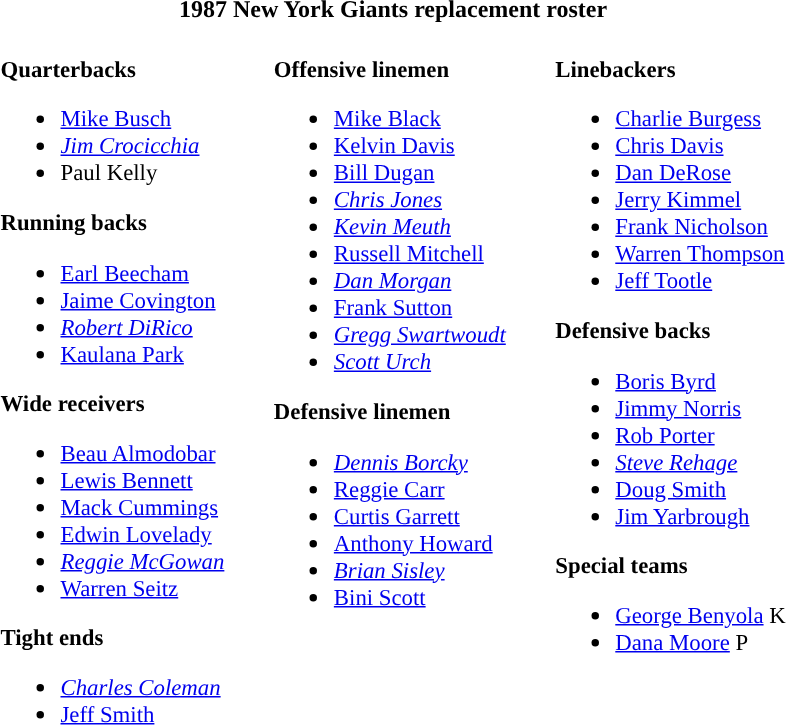<table class="toccolours" style="text-align: left;">
<tr>
<th colspan="7" style="text-align:center; ">1987 New York Giants replacement roster</th>
</tr>
<tr>
<td style="font-size: 95%;" valign="top"><br><strong>Quarterbacks</strong><ul><li> <a href='#'>Mike Busch</a></li><li> <em><a href='#'>Jim Crocicchia</a></em></li><li> Paul Kelly</li></ul><strong>Running backs</strong><ul><li> <a href='#'>Earl Beecham</a></li><li> <a href='#'>Jaime Covington</a></li><li> <em><a href='#'>Robert DiRico</a></em></li><li> <a href='#'>Kaulana Park</a></li></ul><strong>Wide receivers</strong><ul><li> <a href='#'>Beau Almodobar</a></li><li> <a href='#'>Lewis Bennett</a></li><li> <a href='#'>Mack Cummings</a></li><li> <a href='#'>Edwin Lovelady</a></li><li> <em><a href='#'>Reggie McGowan</a></em></li><li> <a href='#'>Warren Seitz</a></li></ul><strong>Tight ends</strong><ul><li> <em><a href='#'>Charles Coleman</a></em></li><li> <a href='#'>Jeff Smith</a></li></ul></td>
<td style="width: 25px;"></td>
<td style="font-size: 95%;" valign="top"><br><strong>Offensive linemen</strong><ul><li> <a href='#'>Mike Black</a></li><li> <a href='#'>Kelvin Davis</a></li><li> <a href='#'>Bill Dugan</a></li><li> <em><a href='#'>Chris Jones</a></em></li><li> <em><a href='#'>Kevin Meuth</a></em></li><li> <a href='#'>Russell Mitchell</a></li><li> <em><a href='#'>Dan Morgan</a></em></li><li> <a href='#'>Frank Sutton</a></li><li> <em><a href='#'>Gregg Swartwoudt</a></em></li><li> <em><a href='#'>Scott Urch</a></em></li></ul><strong>Defensive linemen</strong><ul><li> <em><a href='#'>Dennis Borcky</a></em></li><li> <a href='#'>Reggie Carr</a></li><li> <a href='#'>Curtis Garrett</a></li><li> <a href='#'>Anthony Howard</a></li><li> <em><a href='#'>Brian Sisley</a></em></li><li> <a href='#'>Bini Scott</a></li></ul></td>
<td style="width: 25px;"></td>
<td style="font-size: 95%;" valign="top"><br><strong>Linebackers</strong><ul><li> <a href='#'>Charlie Burgess</a></li><li> <a href='#'>Chris Davis</a></li><li> <a href='#'>Dan DeRose</a></li><li> <a href='#'>Jerry Kimmel</a></li><li> <a href='#'>Frank Nicholson</a></li><li> <a href='#'>Warren Thompson</a></li><li> <a href='#'>Jeff Tootle</a></li></ul><strong>Defensive backs</strong><ul><li> <a href='#'>Boris Byrd</a></li><li> <a href='#'>Jimmy Norris</a></li><li> <a href='#'>Rob Porter</a></li><li> <em><a href='#'>Steve Rehage</a></em></li><li> <a href='#'>Doug Smith</a></li><li> <a href='#'>Jim Yarbrough</a></li></ul><strong>Special teams</strong><ul><li> <a href='#'>George Benyola</a> K</li><li> <a href='#'>Dana Moore</a> P</li></ul></td>
</tr>
<tr>
</tr>
</table>
